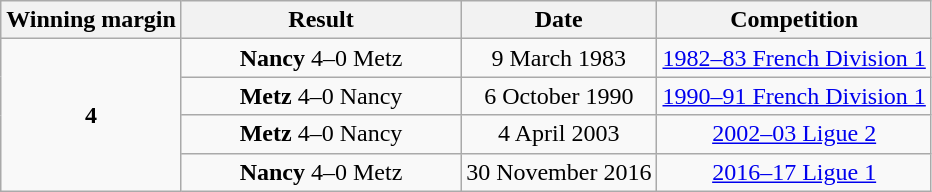<table class="wikitable sortable" style="text-align:center;">
<tr>
<th>Winning margin</th>
<th style="width:30%;">Result</th>
<th>Date</th>
<th>Competition</th>
</tr>
<tr>
<td rowspan="4"><strong>4</strong></td>
<td><strong>Nancy</strong> 4–0 Metz</td>
<td>9 March 1983</td>
<td><a href='#'>1982–83 French Division 1</a></td>
</tr>
<tr>
<td><strong>Metz</strong> 4–0 Nancy</td>
<td>6 October 1990</td>
<td><a href='#'>1990–91 French Division 1</a></td>
</tr>
<tr>
<td><strong>Metz</strong> 4–0 Nancy</td>
<td>4 April 2003</td>
<td><a href='#'>2002–03 Ligue 2</a></td>
</tr>
<tr>
<td><strong>Nancy</strong> 4–0 Metz</td>
<td>30 November 2016</td>
<td><a href='#'>2016–17 Ligue 1</a></td>
</tr>
</table>
